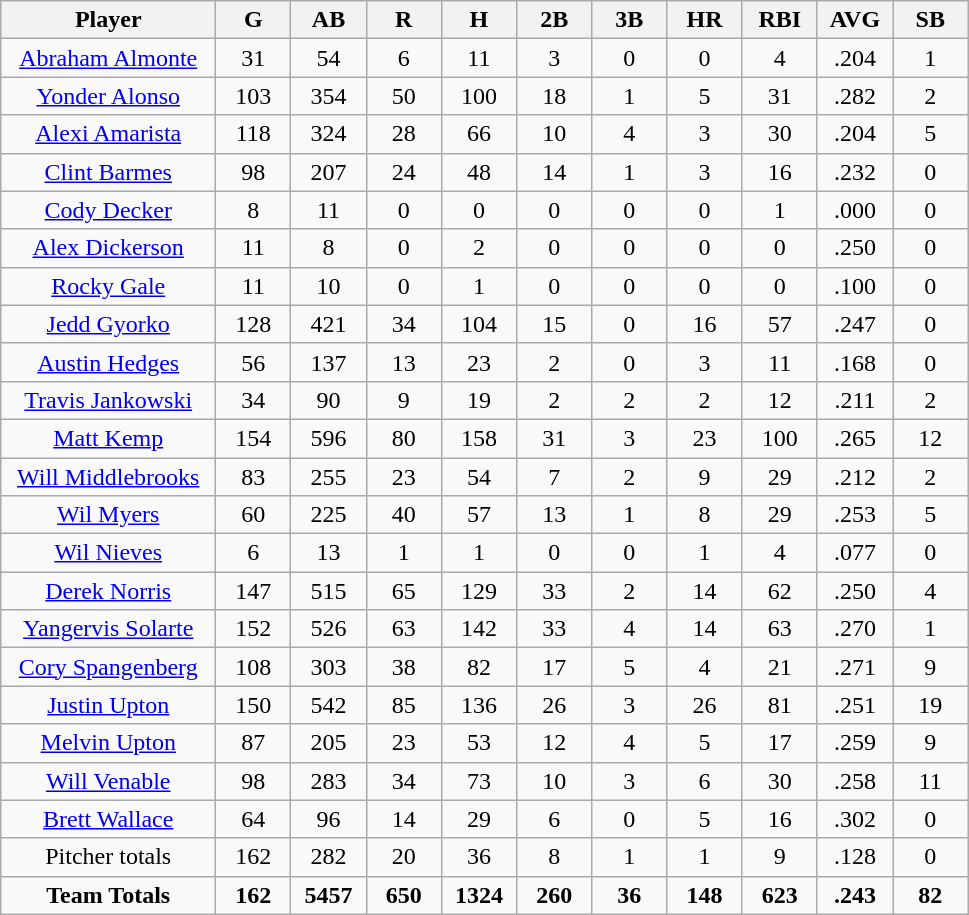<table class="wikitable sortable" style="text-align:center; border:1; cellpadding:2; cellspacing:0;">
<tr>
<th bgcolor="#DDDDFF" width="20%">Player</th>
<th bgcolor="#DDDDFF" width="7%">G</th>
<th bgcolor="#DDDDFF" width="7%">AB</th>
<th bgcolor="#DDDDFF" width="7%">R</th>
<th bgcolor="#DDDDFF" width="7%">H</th>
<th bgcolor="#DDDDFF" width="7%">2B</th>
<th bgcolor="#DDDDFF" width="7%">3B</th>
<th bgcolor="#DDDDFF" width="7%">HR</th>
<th bgcolor="#DDDDFF" width="7%">RBI</th>
<th bgcolor="#DDDDFF" width="7%">AVG</th>
<th bgcolor="#DDDDFF" width="7%">SB</th>
</tr>
<tr style="text-align:center;">
<td><a href='#'>Abraham Almonte</a></td>
<td>31</td>
<td>54</td>
<td>6</td>
<td>11</td>
<td>3</td>
<td>0</td>
<td>0</td>
<td>4</td>
<td>.204</td>
<td>1</td>
</tr>
<tr align=center>
<td><a href='#'>Yonder Alonso</a></td>
<td>103</td>
<td>354</td>
<td>50</td>
<td>100</td>
<td>18</td>
<td>1</td>
<td>5</td>
<td>31</td>
<td>.282</td>
<td>2</td>
</tr>
<tr align-center>
<td><a href='#'>Alexi Amarista</a></td>
<td>118</td>
<td>324</td>
<td>28</td>
<td>66</td>
<td>10</td>
<td>4</td>
<td>3</td>
<td>30</td>
<td>.204</td>
<td>5</td>
</tr>
<tr align=center>
<td><a href='#'>Clint Barmes</a></td>
<td>98</td>
<td>207</td>
<td>24</td>
<td>48</td>
<td>14</td>
<td>1</td>
<td>3</td>
<td>16</td>
<td>.232</td>
<td>0</td>
</tr>
<tr align=center>
<td><a href='#'>Cody Decker</a></td>
<td>8</td>
<td>11</td>
<td>0</td>
<td>0</td>
<td>0</td>
<td>0</td>
<td>0</td>
<td>1</td>
<td>.000</td>
<td>0</td>
</tr>
<tr align=center>
<td><a href='#'>Alex Dickerson</a></td>
<td>11</td>
<td>8</td>
<td>0</td>
<td>2</td>
<td>0</td>
<td>0</td>
<td>0</td>
<td>0</td>
<td>.250</td>
<td>0</td>
</tr>
<tr align=center>
<td><a href='#'>Rocky Gale</a></td>
<td>11</td>
<td>10</td>
<td>0</td>
<td>1</td>
<td>0</td>
<td>0</td>
<td>0</td>
<td>0</td>
<td>.100</td>
<td>0</td>
</tr>
<tr align=center>
<td><a href='#'>Jedd Gyorko</a></td>
<td>128</td>
<td>421</td>
<td>34</td>
<td>104</td>
<td>15</td>
<td>0</td>
<td>16</td>
<td>57</td>
<td>.247</td>
<td>0</td>
</tr>
<tr align=center>
<td><a href='#'>Austin Hedges</a></td>
<td>56</td>
<td>137</td>
<td>13</td>
<td>23</td>
<td>2</td>
<td>0</td>
<td>3</td>
<td>11</td>
<td>.168</td>
<td>0</td>
</tr>
<tr align=center>
<td><a href='#'>Travis Jankowski</a></td>
<td>34</td>
<td>90</td>
<td>9</td>
<td>19</td>
<td>2</td>
<td>2</td>
<td>2</td>
<td>12</td>
<td>.211</td>
<td>2</td>
</tr>
<tr align=center>
<td><a href='#'>Matt Kemp</a></td>
<td>154</td>
<td>596</td>
<td>80</td>
<td>158</td>
<td>31</td>
<td>3</td>
<td>23</td>
<td>100</td>
<td>.265</td>
<td>12</td>
</tr>
<tr align=center>
<td><a href='#'>Will Middlebrooks</a></td>
<td>83</td>
<td>255</td>
<td>23</td>
<td>54</td>
<td>7</td>
<td>2</td>
<td>9</td>
<td>29</td>
<td>.212</td>
<td>2</td>
</tr>
<tr align=center>
<td><a href='#'>Wil Myers</a></td>
<td>60</td>
<td>225</td>
<td>40</td>
<td>57</td>
<td>13</td>
<td>1</td>
<td>8</td>
<td>29</td>
<td>.253</td>
<td>5</td>
</tr>
<tr align=center>
<td><a href='#'>Wil Nieves</a></td>
<td>6</td>
<td>13</td>
<td>1</td>
<td>1</td>
<td>0</td>
<td>0</td>
<td>1</td>
<td>4</td>
<td>.077</td>
<td>0</td>
</tr>
<tr align=center>
<td><a href='#'>Derek Norris</a></td>
<td>147</td>
<td>515</td>
<td>65</td>
<td>129</td>
<td>33</td>
<td>2</td>
<td>14</td>
<td>62</td>
<td>.250</td>
<td>4</td>
</tr>
<tr align=center>
<td><a href='#'>Yangervis Solarte</a></td>
<td>152</td>
<td>526</td>
<td>63</td>
<td>142</td>
<td>33</td>
<td>4</td>
<td>14</td>
<td>63</td>
<td>.270</td>
<td>1</td>
</tr>
<tr align=center>
<td><a href='#'>Cory Spangenberg</a></td>
<td>108</td>
<td>303</td>
<td>38</td>
<td>82</td>
<td>17</td>
<td>5</td>
<td>4</td>
<td>21</td>
<td>.271</td>
<td>9</td>
</tr>
<tr align=center>
<td><a href='#'>Justin Upton</a></td>
<td>150</td>
<td>542</td>
<td>85</td>
<td>136</td>
<td>26</td>
<td>3</td>
<td>26</td>
<td>81</td>
<td>.251</td>
<td>19</td>
</tr>
<tr align=center>
<td><a href='#'>Melvin Upton</a></td>
<td>87</td>
<td>205</td>
<td>23</td>
<td>53</td>
<td>12</td>
<td>4</td>
<td>5</td>
<td>17</td>
<td>.259</td>
<td>9</td>
</tr>
<tr align=center>
<td><a href='#'>Will Venable</a></td>
<td>98</td>
<td>283</td>
<td>34</td>
<td>73</td>
<td>10</td>
<td>3</td>
<td>6</td>
<td>30</td>
<td>.258</td>
<td>11</td>
</tr>
<tr align=center>
<td><a href='#'>Brett Wallace</a></td>
<td>64</td>
<td>96</td>
<td>14</td>
<td>29</td>
<td>6</td>
<td>0</td>
<td>5</td>
<td>16</td>
<td>.302</td>
<td>0</td>
</tr>
<tr align=center>
<td>Pitcher totals</td>
<td>162</td>
<td>282</td>
<td>20</td>
<td>36</td>
<td>8</td>
<td>1</td>
<td>1</td>
<td>9</td>
<td>.128</td>
<td>0</td>
</tr>
<tr align=center>
<td><strong>Team Totals</strong></td>
<td><strong>162</strong></td>
<td><strong>5457</strong></td>
<td><strong>650</strong></td>
<td><strong>1324</strong></td>
<td><strong>260</strong></td>
<td><strong>36</strong></td>
<td><strong>148</strong></td>
<td><strong>623</strong></td>
<td><strong>.243</strong></td>
<td><strong>82</strong></td>
</tr>
</table>
